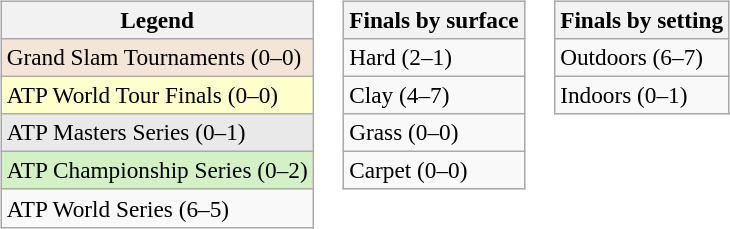<table>
<tr valign=top>
<td><br><table class=wikitable style=font-size:97%>
<tr>
<th>Legend</th>
</tr>
<tr style="background:#f3e6d7;">
<td>Grand Slam Tournaments (0–0)</td>
</tr>
<tr style="background:#ffc;">
<td>ATP World Tour Finals (0–0)</td>
</tr>
<tr style="background:#e9e9e9;">
<td>ATP Masters Series (0–1)</td>
</tr>
<tr style="background:#d4f1c5;">
<td>ATP Championship Series (0–2)</td>
</tr>
<tr>
<td>ATP World Series (6–5)</td>
</tr>
</table>
</td>
<td><br><table class=wikitable style=font-size:97%>
<tr>
<th>Finals by surface</th>
</tr>
<tr>
<td>Hard (2–1)</td>
</tr>
<tr>
<td>Clay (4–7)</td>
</tr>
<tr>
<td>Grass (0–0)</td>
</tr>
<tr>
<td>Carpet (0–0)</td>
</tr>
</table>
</td>
<td><br><table class=wikitable style=font-size:97%>
<tr>
<th>Finals by setting</th>
</tr>
<tr>
<td>Outdoors (6–7)</td>
</tr>
<tr>
<td>Indoors (0–1)</td>
</tr>
</table>
</td>
</tr>
</table>
